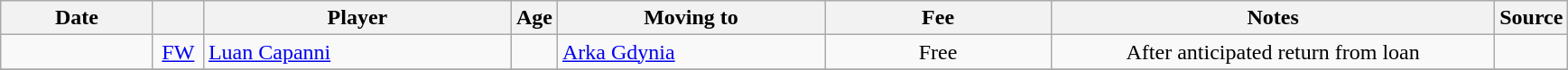<table class="wikitable sortable">
<tr>
<th style="width:105px">Date</th>
<th style="width:30px"></th>
<th style="width:220px">Player</th>
<th style="width:20px">Age</th>
<th style="width:190px">Moving to</th>
<th style="width:160px">Fee</th>
<th style="width:320px" class="unsortable">Notes</th>
<th style="width:35px">Source</th>
</tr>
<tr>
<td></td>
<td style="text-align:center"><a href='#'>FW</a></td>
<td> <a href='#'>Luan Capanni</a></td>
<td style="text-align:center"></td>
<td> <a href='#'>Arka Gdynia</a></td>
<td style="text-align:center">Free</td>
<td style="text-align:center">After anticipated return from loan</td>
<td></td>
</tr>
<tr>
</tr>
</table>
